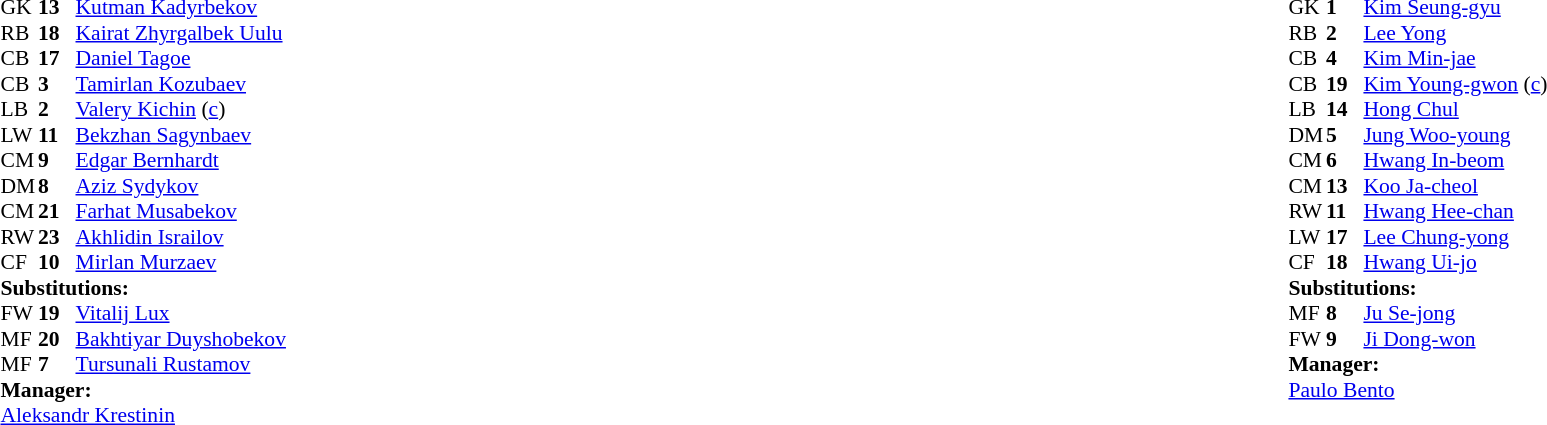<table width="100%">
<tr>
<td valign="top" width="40%"><br><table style="font-size:90%" cellspacing="0" cellpadding="0">
<tr>
<th width=25></th>
<th width=25></th>
</tr>
<tr>
<td>GK</td>
<td><strong>13</strong></td>
<td><a href='#'>Kutman Kadyrbekov</a></td>
</tr>
<tr>
<td>RB</td>
<td><strong>18</strong></td>
<td><a href='#'>Kairat Zhyrgalbek Uulu</a></td>
</tr>
<tr>
<td>CB</td>
<td><strong>17</strong></td>
<td><a href='#'>Daniel Tagoe</a></td>
</tr>
<tr>
<td>CB</td>
<td><strong>3</strong></td>
<td><a href='#'>Tamirlan Kozubaev</a></td>
</tr>
<tr>
<td>LB</td>
<td><strong>2</strong></td>
<td><a href='#'>Valery Kichin</a> (<a href='#'>c</a>)</td>
</tr>
<tr>
<td>LW</td>
<td><strong>11</strong></td>
<td><a href='#'>Bekzhan Sagynbaev</a></td>
</tr>
<tr>
<td>CM</td>
<td><strong>9</strong></td>
<td><a href='#'>Edgar Bernhardt</a></td>
<td></td>
<td></td>
</tr>
<tr>
<td>DM</td>
<td><strong>8</strong></td>
<td><a href='#'>Aziz Sydykov</a></td>
<td></td>
<td></td>
</tr>
<tr>
<td>CM</td>
<td><strong>21</strong></td>
<td><a href='#'>Farhat Musabekov</a></td>
</tr>
<tr>
<td>RW</td>
<td><strong>23</strong></td>
<td><a href='#'>Akhlidin Israilov</a></td>
<td></td>
<td></td>
</tr>
<tr>
<td>CF</td>
<td><strong>10</strong></td>
<td><a href='#'>Mirlan Murzaev</a></td>
</tr>
<tr>
<td colspan=3><strong>Substitutions:</strong></td>
</tr>
<tr>
<td>FW</td>
<td><strong>19</strong></td>
<td><a href='#'>Vitalij Lux</a></td>
<td></td>
<td></td>
</tr>
<tr>
<td>MF</td>
<td><strong>20</strong></td>
<td><a href='#'>Bakhtiyar Duyshobekov</a></td>
<td></td>
<td></td>
</tr>
<tr>
<td>MF</td>
<td><strong>7</strong></td>
<td><a href='#'>Tursunali Rustamov</a></td>
<td></td>
<td></td>
</tr>
<tr>
<td colspan=3><strong>Manager:</strong></td>
</tr>
<tr>
<td colspan=3> <a href='#'>Aleksandr Krestinin</a></td>
</tr>
</table>
</td>
<td valign="top"></td>
<td valign="top" width="50%"><br><table style="font-size:90%; margin:auto" cellspacing="0" cellpadding="0">
<tr>
<th width=25></th>
<th width=25></th>
</tr>
<tr>
<td>GK</td>
<td><strong>1</strong></td>
<td><a href='#'>Kim Seung-gyu</a></td>
</tr>
<tr>
<td>RB</td>
<td><strong>2</strong></td>
<td><a href='#'>Lee Yong</a></td>
<td></td>
</tr>
<tr>
<td>CB</td>
<td><strong>4</strong></td>
<td><a href='#'>Kim Min-jae</a></td>
</tr>
<tr>
<td>CB</td>
<td><strong>19</strong></td>
<td><a href='#'>Kim Young-gwon</a> (<a href='#'>c</a>)</td>
</tr>
<tr>
<td>LB</td>
<td><strong>14</strong></td>
<td><a href='#'>Hong Chul</a></td>
</tr>
<tr>
<td>DM</td>
<td><strong>5</strong></td>
<td><a href='#'>Jung Woo-young</a></td>
</tr>
<tr>
<td>CM</td>
<td><strong>6</strong></td>
<td><a href='#'>Hwang In-beom</a></td>
</tr>
<tr>
<td>CM</td>
<td><strong>13</strong></td>
<td><a href='#'>Koo Ja-cheol</a></td>
<td></td>
<td></td>
</tr>
<tr>
<td>RW</td>
<td><strong>11</strong></td>
<td><a href='#'>Hwang Hee-chan</a></td>
</tr>
<tr>
<td>LW</td>
<td><strong>17</strong></td>
<td><a href='#'>Lee Chung-yong</a></td>
</tr>
<tr>
<td>CF</td>
<td><strong>18</strong></td>
<td><a href='#'>Hwang Ui-jo</a></td>
<td></td>
<td></td>
</tr>
<tr>
<td colspan=3><strong>Substitutions:</strong></td>
</tr>
<tr>
<td>MF</td>
<td><strong>8</strong></td>
<td><a href='#'>Ju Se-jong</a></td>
<td></td>
<td></td>
</tr>
<tr>
<td>FW</td>
<td><strong>9</strong></td>
<td><a href='#'>Ji Dong-won</a></td>
<td></td>
<td></td>
</tr>
<tr>
<td colspan=3><strong>Manager:</strong></td>
</tr>
<tr>
<td colspan=3> <a href='#'>Paulo Bento</a></td>
</tr>
</table>
</td>
</tr>
</table>
